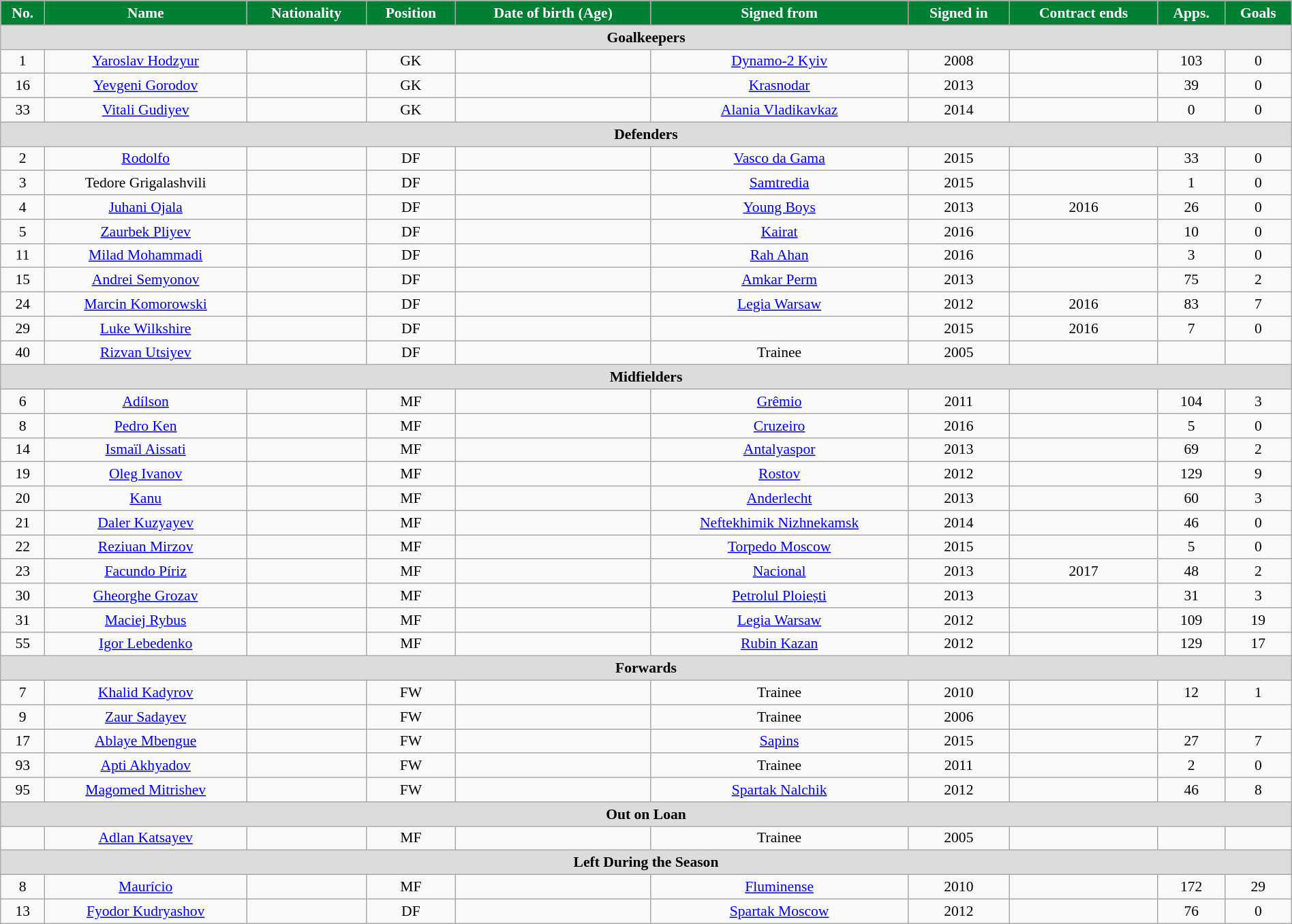<table class="wikitable"  style="text-align:center; font-size:90%; width:100%;">
<tr>
<th style="background:#008033; color:white; text-align:center;">No.</th>
<th style="background:#008033; color:white; text-align:center;">Name</th>
<th style="background:#008033; color:white; text-align:center;">Nationality</th>
<th style="background:#008033; color:white; text-align:center;">Position</th>
<th style="background:#008033; color:white; text-align:center;">Date of birth (Age)</th>
<th style="background:#008033; color:white; text-align:center;">Signed from</th>
<th style="background:#008033; color:white; text-align:center;">Signed in</th>
<th style="background:#008033; color:white; text-align:center;">Contract ends</th>
<th style="background:#008033; color:white; text-align:center;">Apps.</th>
<th style="background:#008033; color:white; text-align:center;">Goals</th>
</tr>
<tr>
<th colspan="11"  style="background:#dcdcdc; text-align:center;">Goalkeepers</th>
</tr>
<tr>
<td>1</td>
<td><a href='#'>Yaroslav Hodzyur</a></td>
<td></td>
<td>GK</td>
<td></td>
<td><a href='#'>Dynamo-2 Kyiv</a></td>
<td>2008</td>
<td></td>
<td>103</td>
<td>0</td>
</tr>
<tr>
<td>16</td>
<td><a href='#'>Yevgeni Gorodov</a></td>
<td></td>
<td>GK</td>
<td></td>
<td><a href='#'>Krasnodar</a></td>
<td>2013</td>
<td></td>
<td>39</td>
<td>0</td>
</tr>
<tr>
<td>33</td>
<td><a href='#'>Vitali Gudiyev</a></td>
<td></td>
<td>GK</td>
<td></td>
<td><a href='#'>Alania Vladikavkaz</a></td>
<td>2014</td>
<td></td>
<td>0</td>
<td>0</td>
</tr>
<tr>
<th colspan="11"  style="background:#dcdcdc; text-align:center;">Defenders</th>
</tr>
<tr>
<td>2</td>
<td><a href='#'>Rodolfo</a></td>
<td></td>
<td>DF</td>
<td></td>
<td><a href='#'>Vasco da Gama</a></td>
<td>2015</td>
<td></td>
<td>33</td>
<td>0</td>
</tr>
<tr>
<td>3</td>
<td>Tedore Grigalashvili</td>
<td></td>
<td>DF</td>
<td></td>
<td><a href='#'>Samtredia</a></td>
<td>2015</td>
<td></td>
<td>1</td>
<td>0</td>
</tr>
<tr>
<td>4</td>
<td><a href='#'>Juhani Ojala</a></td>
<td></td>
<td>DF</td>
<td></td>
<td><a href='#'>Young Boys</a></td>
<td>2013</td>
<td>2016</td>
<td>26</td>
<td>0</td>
</tr>
<tr>
<td>5</td>
<td><a href='#'>Zaurbek Pliyev</a></td>
<td></td>
<td>DF</td>
<td></td>
<td><a href='#'>Kairat</a></td>
<td>2016</td>
<td></td>
<td>10</td>
<td>0</td>
</tr>
<tr>
<td>11</td>
<td><a href='#'>Milad Mohammadi</a></td>
<td></td>
<td>DF</td>
<td></td>
<td><a href='#'>Rah Ahan</a></td>
<td>2016</td>
<td></td>
<td>3</td>
<td>0</td>
</tr>
<tr>
<td>15</td>
<td><a href='#'>Andrei Semyonov</a></td>
<td></td>
<td>DF</td>
<td></td>
<td><a href='#'>Amkar Perm</a></td>
<td>2013</td>
<td></td>
<td>75</td>
<td>2</td>
</tr>
<tr>
<td>24</td>
<td><a href='#'>Marcin Komorowski</a></td>
<td></td>
<td>DF</td>
<td></td>
<td><a href='#'>Legia Warsaw</a></td>
<td>2012</td>
<td>2016</td>
<td>83</td>
<td>7</td>
</tr>
<tr>
<td>29</td>
<td><a href='#'>Luke Wilkshire</a></td>
<td></td>
<td>DF</td>
<td></td>
<td></td>
<td>2015</td>
<td>2016</td>
<td>7</td>
<td>0</td>
</tr>
<tr>
<td>40</td>
<td><a href='#'>Rizvan Utsiyev</a></td>
<td></td>
<td>DF</td>
<td></td>
<td>Trainee</td>
<td>2005</td>
<td></td>
<td></td>
<td></td>
</tr>
<tr>
<th colspan="11"  style="background:#dcdcdc; text-align:center;">Midfielders</th>
</tr>
<tr>
<td>6</td>
<td><a href='#'>Adílson</a></td>
<td></td>
<td>MF</td>
<td></td>
<td><a href='#'>Grêmio</a></td>
<td>2011</td>
<td></td>
<td>104</td>
<td>3</td>
</tr>
<tr>
<td>8</td>
<td><a href='#'>Pedro Ken</a></td>
<td></td>
<td>MF</td>
<td></td>
<td><a href='#'>Cruzeiro</a></td>
<td>2016</td>
<td></td>
<td>5</td>
<td>0</td>
</tr>
<tr>
<td>14</td>
<td><a href='#'>Ismaïl Aissati</a></td>
<td></td>
<td>MF</td>
<td></td>
<td><a href='#'>Antalyaspor</a></td>
<td>2013</td>
<td></td>
<td>69</td>
<td>2</td>
</tr>
<tr>
<td>19</td>
<td><a href='#'>Oleg Ivanov</a></td>
<td></td>
<td>MF</td>
<td></td>
<td><a href='#'>Rostov</a></td>
<td>2012</td>
<td></td>
<td>129</td>
<td>9</td>
</tr>
<tr>
<td>20</td>
<td><a href='#'>Kanu</a></td>
<td></td>
<td>MF</td>
<td></td>
<td><a href='#'>Anderlecht</a></td>
<td>2013</td>
<td></td>
<td>60</td>
<td>3</td>
</tr>
<tr>
<td>21</td>
<td><a href='#'>Daler Kuzyayev</a></td>
<td></td>
<td>MF</td>
<td></td>
<td><a href='#'>Neftekhimik Nizhnekamsk</a></td>
<td>2014</td>
<td></td>
<td>46</td>
<td>0</td>
</tr>
<tr>
<td>22</td>
<td><a href='#'>Reziuan Mirzov</a></td>
<td></td>
<td>MF</td>
<td></td>
<td><a href='#'>Torpedo Moscow</a></td>
<td>2015</td>
<td></td>
<td>5</td>
<td>0</td>
</tr>
<tr>
<td>23</td>
<td><a href='#'>Facundo Píriz</a></td>
<td></td>
<td>MF</td>
<td></td>
<td><a href='#'>Nacional</a></td>
<td>2013</td>
<td>2017</td>
<td>48</td>
<td>2</td>
</tr>
<tr>
<td>30</td>
<td><a href='#'>Gheorghe Grozav</a></td>
<td></td>
<td>MF</td>
<td></td>
<td><a href='#'>Petrolul Ploiești</a></td>
<td>2013</td>
<td></td>
<td>31</td>
<td>3</td>
</tr>
<tr>
<td>31</td>
<td><a href='#'>Maciej Rybus</a></td>
<td></td>
<td>MF</td>
<td></td>
<td><a href='#'>Legia Warsaw</a></td>
<td>2012</td>
<td></td>
<td>109</td>
<td>19</td>
</tr>
<tr>
<td>55</td>
<td><a href='#'>Igor Lebedenko</a></td>
<td></td>
<td>MF</td>
<td></td>
<td><a href='#'>Rubin Kazan</a></td>
<td>2012</td>
<td></td>
<td>129</td>
<td>17</td>
</tr>
<tr>
<th colspan="11"  style="background:#dcdcdc; text-align:center;">Forwards</th>
</tr>
<tr>
<td>7</td>
<td><a href='#'>Khalid Kadyrov</a></td>
<td></td>
<td>FW</td>
<td></td>
<td>Trainee</td>
<td>2010</td>
<td></td>
<td>12</td>
<td>1</td>
</tr>
<tr>
<td>9</td>
<td><a href='#'>Zaur Sadayev</a></td>
<td></td>
<td>FW</td>
<td></td>
<td>Trainee</td>
<td>2006</td>
<td></td>
<td></td>
<td></td>
</tr>
<tr>
<td>17</td>
<td><a href='#'>Ablaye Mbengue</a></td>
<td></td>
<td>FW</td>
<td></td>
<td><a href='#'>Sapins</a></td>
<td>2015</td>
<td></td>
<td>27</td>
<td>7</td>
</tr>
<tr>
<td>93</td>
<td><a href='#'>Apti Akhyadov</a></td>
<td></td>
<td>FW</td>
<td></td>
<td>Trainee</td>
<td>2011</td>
<td></td>
<td>2</td>
<td>0</td>
</tr>
<tr>
<td>95</td>
<td><a href='#'>Magomed Mitrishev</a></td>
<td></td>
<td>FW</td>
<td></td>
<td><a href='#'>Spartak Nalchik</a></td>
<td>2012</td>
<td></td>
<td>46</td>
<td>8</td>
</tr>
<tr>
<th colspan="11"  style="background:#dcdcdc; text-align:center;">Out on Loan</th>
</tr>
<tr>
<td></td>
<td><a href='#'>Adlan Katsayev</a></td>
<td></td>
<td>MF</td>
<td></td>
<td>Trainee</td>
<td>2005</td>
<td></td>
<td></td>
<td></td>
</tr>
<tr>
<th colspan="11"  style="background:#dcdcdc; text-align:center;">Left During the Season</th>
</tr>
<tr>
<td>8</td>
<td><a href='#'>Maurício</a></td>
<td></td>
<td>MF</td>
<td></td>
<td><a href='#'>Fluminense</a></td>
<td>2010</td>
<td></td>
<td>172</td>
<td>29</td>
</tr>
<tr>
<td>13</td>
<td><a href='#'>Fyodor Kudryashov</a></td>
<td></td>
<td>DF</td>
<td></td>
<td><a href='#'>Spartak Moscow</a></td>
<td>2012</td>
<td></td>
<td>76</td>
<td>0</td>
</tr>
</table>
